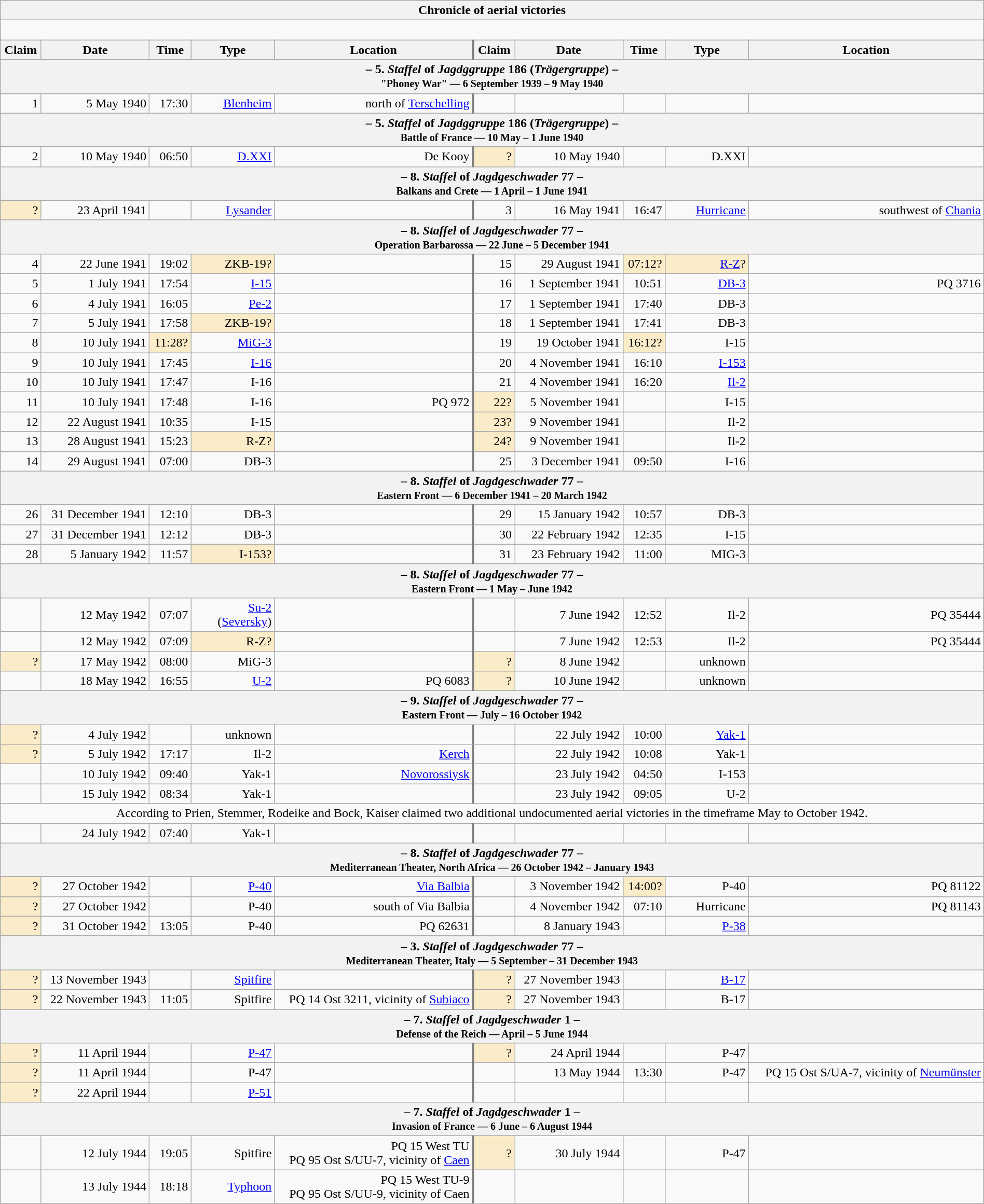<table class="wikitable plainrowheaders collapsible" style="margin-left: auto; margin-right: auto; border: none; text-align:right; width: 100%;">
<tr>
<th colspan="10">Chronicle of aerial victories</th>
</tr>
<tr>
<td colspan="10" style="text-align: left;"><br></td>
</tr>
<tr>
<th scope="col">Claim</th>
<th scope="col">Date</th>
<th scope="col">Time</th>
<th scope="col" width="100px">Type</th>
<th scope="col">Location</th>
<th scope="col" style="border-left: 3px solid grey;">Claim</th>
<th scope="col">Date</th>
<th scope="col">Time</th>
<th scope="col" width="100px">Type</th>
<th scope="col">Location</th>
</tr>
<tr>
<th colspan="10">– 5. <em>Staffel</em> of <em>Jagdggruppe</em> 186 (<em>Trägergruppe</em>) –<br><small>"Phoney War" — 6 September 1939 – 9 May 1940</small></th>
</tr>
<tr>
<td>1</td>
<td>5 May 1940</td>
<td>17:30</td>
<td><a href='#'>Blenheim</a></td>
<td> north of <a href='#'>Terschelling</a></td>
<td style="border-left: 3px solid grey;"></td>
<td></td>
<td></td>
<td></td>
<td></td>
</tr>
<tr>
<th colspan="10">– 5. <em>Staffel</em> of <em>Jagdggruppe</em> 186 (<em>Trägergruppe</em>) –<br><small>Battle of France — 10 May – 1 June 1940</small></th>
</tr>
<tr>
<td>2</td>
<td>10 May 1940</td>
<td>06:50</td>
<td><a href='#'>D.XXI</a></td>
<td>De Kooy</td>
<td style="border-left: 3px solid grey; background:#faecc8">?</td>
<td>10 May 1940</td>
<td></td>
<td>D.XXI</td>
<td></td>
</tr>
<tr>
<th colspan="10">– 8. <em>Staffel</em> of <em>Jagdgeschwader</em> 77 –<br><small>Balkans and Crete — 1 April – 1 June 1941</small></th>
</tr>
<tr>
<td style="background:#faecc8">?</td>
<td>23 April 1941</td>
<td></td>
<td><a href='#'>Lysander</a></td>
<td></td>
<td style="border-left: 3px solid grey;">3</td>
<td>16 May 1941</td>
<td>16:47</td>
<td><a href='#'>Hurricane</a></td>
<td> southwest of <a href='#'>Chania</a></td>
</tr>
<tr>
<th colspan="10">– 8. <em>Staffel</em> of <em>Jagdgeschwader</em> 77 –<br><small>Operation Barbarossa — 22 June – 5 December 1941</small></th>
</tr>
<tr>
<td>4</td>
<td>22 June 1941</td>
<td>19:02</td>
<td style="background:#faecc8">ZKB-19?</td>
<td></td>
<td style="border-left: 3px solid grey;">15</td>
<td>29 August 1941</td>
<td style="background:#faecc8">07:12?</td>
<td style="background:#faecc8"><a href='#'>R-Z</a>?</td>
<td></td>
</tr>
<tr>
<td>5</td>
<td>1 July 1941</td>
<td>17:54</td>
<td><a href='#'>I-15</a></td>
<td></td>
<td style="border-left: 3px solid grey;">16</td>
<td>1 September 1941</td>
<td>10:51</td>
<td><a href='#'>DB-3</a></td>
<td>PQ 3716</td>
</tr>
<tr>
<td>6</td>
<td>4 July 1941</td>
<td>16:05</td>
<td><a href='#'>Pe-2</a></td>
<td></td>
<td style="border-left: 3px solid grey;">17</td>
<td>1 September 1941</td>
<td>17:40</td>
<td>DB-3</td>
<td></td>
</tr>
<tr>
<td>7</td>
<td>5 July 1941</td>
<td>17:58</td>
<td style="background:#faecc8">ZKB-19?</td>
<td></td>
<td style="border-left: 3px solid grey;">18</td>
<td>1 September 1941</td>
<td>17:41</td>
<td>DB-3</td>
<td></td>
</tr>
<tr>
<td>8</td>
<td>10 July 1941</td>
<td style="background:#faecc8">11:28?</td>
<td><a href='#'>MiG-3</a></td>
<td></td>
<td style="border-left: 3px solid grey;">19</td>
<td>19 October 1941</td>
<td style="background:#faecc8">16:12?</td>
<td>I-15</td>
<td></td>
</tr>
<tr>
<td>9</td>
<td>10 July 1941</td>
<td>17:45</td>
<td><a href='#'>I-16</a></td>
<td></td>
<td style="border-left: 3px solid grey;">20</td>
<td>4 November 1941</td>
<td>16:10</td>
<td><a href='#'>I-153</a></td>
<td></td>
</tr>
<tr>
<td>10</td>
<td>10 July 1941</td>
<td>17:47</td>
<td>I-16</td>
<td></td>
<td style="border-left: 3px solid grey;">21</td>
<td>4 November 1941</td>
<td>16:20</td>
<td><a href='#'>Il-2</a></td>
<td></td>
</tr>
<tr>
<td>11</td>
<td>10 July 1941</td>
<td>17:48</td>
<td>I-16</td>
<td>PQ 972</td>
<td style="border-left: 3px solid grey; background:#faecc8">22?</td>
<td>5 November 1941</td>
<td></td>
<td>I-15</td>
<td></td>
</tr>
<tr>
<td>12</td>
<td>22 August 1941</td>
<td>10:35</td>
<td>I-15</td>
<td></td>
<td style="border-left: 3px solid grey; background:#faecc8">23?</td>
<td>9 November 1941</td>
<td></td>
<td>Il-2</td>
<td></td>
</tr>
<tr>
<td>13</td>
<td>28 August 1941</td>
<td>15:23</td>
<td style="background:#faecc8">R-Z?</td>
<td></td>
<td style="border-left: 3px solid grey; background:#faecc8">24?</td>
<td>9 November 1941</td>
<td></td>
<td>Il-2</td>
<td></td>
</tr>
<tr>
<td>14</td>
<td>29 August 1941</td>
<td>07:00</td>
<td>DB-3</td>
<td></td>
<td style="border-left: 3px solid grey;">25</td>
<td>3 December 1941</td>
<td>09:50</td>
<td>I-16</td>
<td></td>
</tr>
<tr>
<th colspan="10">– 8. <em>Staffel</em> of <em>Jagdgeschwader</em> 77 –<br><small>Eastern Front — 6 December 1941 – 20 March 1942</small></th>
</tr>
<tr>
<td>26</td>
<td>31 December 1941</td>
<td>12:10</td>
<td>DB-3</td>
<td></td>
<td style="border-left: 3px solid grey;">29</td>
<td>15 January 1942</td>
<td>10:57</td>
<td>DB-3</td>
<td></td>
</tr>
<tr>
<td>27</td>
<td>31 December 1941</td>
<td>12:12</td>
<td>DB-3</td>
<td></td>
<td style="border-left: 3px solid grey;">30</td>
<td>22 February 1942</td>
<td>12:35</td>
<td>I-15</td>
<td></td>
</tr>
<tr>
<td>28</td>
<td>5 January 1942</td>
<td>11:57</td>
<td style="background:#faecc8">I-153?</td>
<td></td>
<td style="border-left: 3px solid grey;">31</td>
<td>23 February 1942</td>
<td>11:00</td>
<td>MIG-3</td>
<td></td>
</tr>
<tr>
<th colspan="10">– 8. <em>Staffel</em> of <em>Jagdgeschwader</em> 77 –<br><small>Eastern Front — 1 May – June 1942</small></th>
</tr>
<tr>
<td></td>
<td>12 May 1942</td>
<td>07:07</td>
<td><a href='#'>Su-2</a> (<a href='#'>Seversky</a>)</td>
<td></td>
<td style="border-left: 3px solid grey;"></td>
<td>7 June 1942</td>
<td>12:52</td>
<td>Il-2</td>
<td>PQ 35444</td>
</tr>
<tr>
<td></td>
<td>12 May 1942</td>
<td>07:09</td>
<td style="background:#faecc8">R-Z?</td>
<td></td>
<td style="border-left: 3px solid grey;"></td>
<td>7 June 1942</td>
<td>12:53</td>
<td>Il-2</td>
<td>PQ 35444</td>
</tr>
<tr>
<td style="background:#faecc8">?</td>
<td>17 May 1942</td>
<td>08:00</td>
<td>MiG-3</td>
<td></td>
<td style="border-left: 3px solid grey; background:#faecc8">?</td>
<td>8 June 1942</td>
<td></td>
<td>unknown</td>
<td></td>
</tr>
<tr>
<td></td>
<td>18 May 1942</td>
<td>16:55</td>
<td><a href='#'>U-2</a></td>
<td>PQ 6083</td>
<td style="border-left: 3px solid grey; background:#faecc8">?</td>
<td>10 June 1942</td>
<td></td>
<td>unknown</td>
<td></td>
</tr>
<tr>
<th colspan="10">– 9. <em>Staffel</em> of <em>Jagdgeschwader</em> 77 –<br><small>Eastern Front — July – 16 October 1942</small></th>
</tr>
<tr>
<td style="background:#faecc8">?</td>
<td>4 July 1942</td>
<td></td>
<td>unknown</td>
<td></td>
<td style="border-left: 3px solid grey;"></td>
<td>22 July 1942</td>
<td>10:00</td>
<td><a href='#'>Yak-1</a></td>
<td></td>
</tr>
<tr>
<td style="background:#faecc8">?</td>
<td>5 July 1942</td>
<td>17:17</td>
<td>Il-2</td>
<td><a href='#'>Kerch</a></td>
<td style="border-left: 3px solid grey;"></td>
<td>22 July 1942</td>
<td>10:08</td>
<td>Yak-1</td>
<td></td>
</tr>
<tr>
<td></td>
<td>10 July 1942</td>
<td>09:40</td>
<td>Yak-1</td>
<td><a href='#'>Novorossiysk</a></td>
<td style="border-left: 3px solid grey;"></td>
<td>23 July 1942</td>
<td>04:50</td>
<td>I-153</td>
<td></td>
</tr>
<tr>
<td></td>
<td>15 July 1942</td>
<td>08:34</td>
<td>Yak-1</td>
<td></td>
<td style="border-left: 3px solid grey;"></td>
<td>23 July 1942</td>
<td>09:05</td>
<td>U-2</td>
<td></td>
</tr>
<tr>
<td colspan="10" style="text-align: center">According to Prien, Stemmer, Rodeike and Bock, Kaiser claimed two additional undocumented aerial victories in the timeframe May to October 1942.</td>
</tr>
<tr>
<td></td>
<td>24 July 1942</td>
<td>07:40</td>
<td>Yak-1</td>
<td></td>
<td style="border-left: 3px solid grey;"></td>
<td></td>
<td></td>
<td></td>
<td></td>
</tr>
<tr>
<th colspan="10">– 8. <em>Staffel</em> of <em>Jagdgeschwader</em> 77 –<br><small>Mediterranean Theater, North Africa — 26 October 1942 – January 1943</small></th>
</tr>
<tr>
<td style="background:#faecc8">?</td>
<td>27 October 1942</td>
<td></td>
<td><a href='#'>P-40</a></td>
<td><a href='#'>Via Balbia</a></td>
<td style="border-left: 3px solid grey;"></td>
<td>3 November 1942</td>
<td style="background:#faecc8">14:00?</td>
<td>P-40</td>
<td>PQ 81122</td>
</tr>
<tr>
<td style="background:#faecc8">?</td>
<td>27 October 1942</td>
<td></td>
<td>P-40</td>
<td> south of Via Balbia</td>
<td style="border-left: 3px solid grey;"></td>
<td>4 November 1942</td>
<td>07:10</td>
<td>Hurricane</td>
<td>PQ 81143</td>
</tr>
<tr>
<td style="background:#faecc8">?</td>
<td>31 October 1942</td>
<td>13:05</td>
<td>P-40</td>
<td>PQ 62631</td>
<td style="border-left: 3px solid grey;"></td>
<td>8 January 1943</td>
<td></td>
<td><a href='#'>P-38</a></td>
<td></td>
</tr>
<tr>
<th colspan="10">– 3. <em>Staffel</em> of <em>Jagdgeschwader</em> 77 –<br><small>Mediterranean Theater, Italy — 5 September – 31 December 1943</small></th>
</tr>
<tr>
<td style="background:#faecc8">?</td>
<td>13 November 1943</td>
<td></td>
<td><a href='#'>Spitfire</a></td>
<td></td>
<td style="border-left: 3px solid grey; background:#faecc8">?</td>
<td>27 November 1943</td>
<td></td>
<td><a href='#'>B-17</a></td>
<td></td>
</tr>
<tr>
<td style="background:#faecc8">?</td>
<td>22 November 1943</td>
<td>11:05</td>
<td>Spitfire</td>
<td>PQ 14 Ost 3211, vicinity of <a href='#'>Subiaco</a></td>
<td style="border-left: 3px solid grey; background:#faecc8">?</td>
<td>27 November 1943</td>
<td></td>
<td>B-17</td>
<td></td>
</tr>
<tr>
<th colspan="10">– 7. <em>Staffel</em> of <em>Jagdgeschwader</em> 1 –<br><small>Defense of the Reich — April – 5 June 1944</small></th>
</tr>
<tr>
<td style="background:#faecc8">?</td>
<td>11 April 1944</td>
<td></td>
<td><a href='#'>P-47</a></td>
<td></td>
<td style="border-left: 3px solid grey; background:#faecc8">?</td>
<td>24 April 1944</td>
<td></td>
<td>P-47</td>
<td></td>
</tr>
<tr>
<td style="background:#faecc8">?</td>
<td>11 April 1944</td>
<td></td>
<td>P-47</td>
<td></td>
<td style="border-left: 3px solid grey;"></td>
<td>13 May 1944</td>
<td>13:30</td>
<td>P-47</td>
<td>PQ 15 Ost S/UA-7, vicinity of <a href='#'>Neumünster</a></td>
</tr>
<tr>
<td style="background:#faecc8">?</td>
<td>22 April 1944</td>
<td></td>
<td><a href='#'>P-51</a></td>
<td></td>
<td style="border-left: 3px solid grey;"></td>
<td></td>
<td></td>
<td></td>
<td></td>
</tr>
<tr>
<th colspan="10">– 7. <em>Staffel</em> of <em>Jagdgeschwader</em> 1 –<br><small>Invasion of France — 6 June – 6 August 1944</small></th>
</tr>
<tr>
<td></td>
<td>12 July 1944</td>
<td>19:05</td>
<td>Spitfire</td>
<td>PQ 15 West TU<br>PQ 95 Ost S/UU-7, vicinity of <a href='#'>Caen</a></td>
<td style="border-left: 3px solid grey; background:#faecc8">?</td>
<td>30 July 1944</td>
<td></td>
<td>P-47</td>
<td></td>
</tr>
<tr>
<td></td>
<td>13 July 1944</td>
<td>18:18</td>
<td><a href='#'>Typhoon</a></td>
<td>PQ 15 West TU-9<br>PQ 95 Ost S/UU-9, vicinity of Caen</td>
<td style="border-left: 3px solid grey;"></td>
<td></td>
<td></td>
<td></td>
<td></td>
</tr>
</table>
